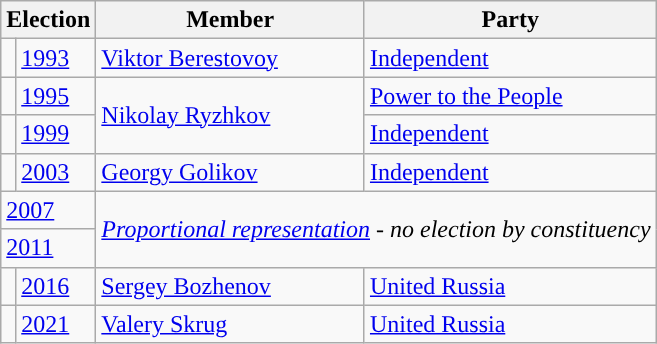<table class="wikitable">
<tr>
<th colspan="2">Election</th>
<th>Member</th>
<th>Party</th>
</tr>
<tr>
<td style="background-color:"></td>
<td><a href='#'>1993</a></td>
<td><a href='#'>Viktor Berestovoy</a></td>
<td><a href='#'>Independent</a></td>
</tr>
<tr>
<td style="background-color:"></td>
<td><a href='#'>1995</a></td>
<td rowspan=2><a href='#'>Nikolay Ryzhkov</a></td>
<td><a href='#'>Power to the People</a></td>
</tr>
<tr>
<td style="background-color:"></td>
<td><a href='#'>1999</a></td>
<td><a href='#'>Independent</a></td>
</tr>
<tr>
<td style="background-color:"></td>
<td><a href='#'>2003</a></td>
<td><a href='#'>Georgy Golikov</a></td>
<td><a href='#'>Independent</a></td>
</tr>
<tr>
<td colspan=2><a href='#'>2007</a></td>
<td colspan=2 rowspan=2><em><a href='#'>Proportional representation</a> - no election by constituency</em></td>
</tr>
<tr>
<td colspan=2><a href='#'>2011</a></td>
</tr>
<tr>
<td style="background-color: "></td>
<td><a href='#'>2016</a></td>
<td><a href='#'>Sergey Bozhenov</a></td>
<td><a href='#'>United Russia</a></td>
</tr>
<tr>
<td style="background-color: "></td>
<td><a href='#'>2021</a></td>
<td><a href='#'>Valery Skrug</a></td>
<td><a href='#'>United Russia</a></td>
</tr>
</table>
